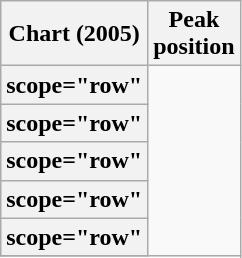<table class="wikitable sortable plainrowheaders" style="text-align:center;">
<tr>
<th scope="col">Chart (2005)</th>
<th scope="col">Peak<br>position</th>
</tr>
<tr>
<th>scope="row"</th>
</tr>
<tr>
<th>scope="row"</th>
</tr>
<tr>
<th>scope="row"</th>
</tr>
<tr>
<th>scope="row"</th>
</tr>
<tr>
<th>scope="row"</th>
</tr>
<tr>
</tr>
</table>
